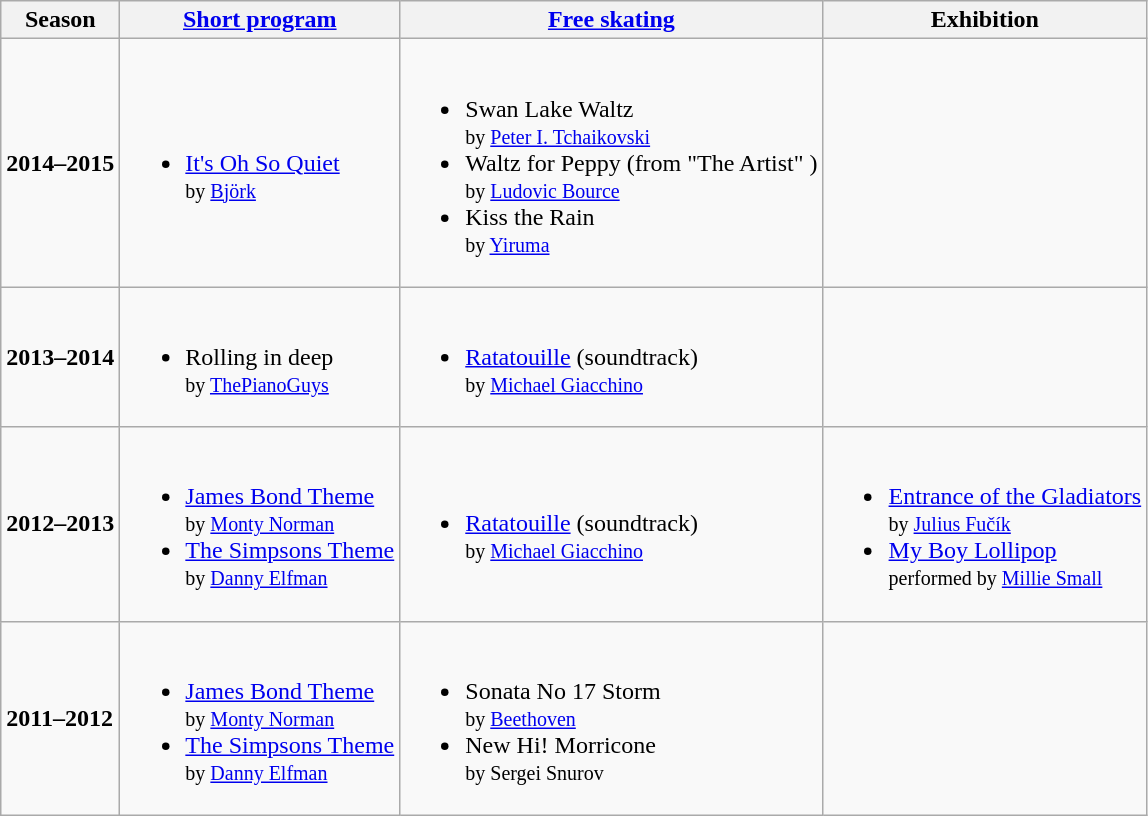<table class="wikitable">
<tr>
<th><strong>Season</strong></th>
<th><a href='#'>Short program</a></th>
<th><a href='#'>Free skating</a></th>
<th>Exhibition</th>
</tr>
<tr>
<td><strong>2014–2015</strong></td>
<td><br><ul><li><a href='#'>It's Oh So Quiet</a> <br><small>by <a href='#'>Björk</a></small></li></ul></td>
<td><br><ul><li>Swan Lake Waltz  <br><small>by <a href='#'>Peter I. Tchaikovski</a></small></li><li>Waltz for Peppy (from "The Artist" ) <br><small>by <a href='#'>Ludovic Bource</a></small></li><li>Kiss the Rain <br><small>by <a href='#'>Yiruma</a></small></li></ul></td>
<td></td>
</tr>
<tr>
<td><strong>2013–2014</strong></td>
<td><br><ul><li>Rolling in deep  <br><small>by <a href='#'>ThePianoGuys</a></small></li></ul></td>
<td><br><ul><li><a href='#'>Ratatouille</a> (soundtrack)  <br><small>by <a href='#'>Michael Giacchino</a></small></li></ul></td>
<td></td>
</tr>
<tr>
<td><strong>2012–2013</strong></td>
<td><br><ul><li><a href='#'>James Bond Theme</a> <br><small>by <a href='#'>Monty Norman</a></small></li><li><a href='#'>The Simpsons Theme</a> <br><small>by <a href='#'>Danny Elfman</a></small></li></ul></td>
<td><br><ul><li><a href='#'>Ratatouille</a> (soundtrack) <br><small>by <a href='#'>Michael Giacchino</a></small></li></ul></td>
<td><br><ul><li><a href='#'>Entrance of the Gladiators</a> <br><small>by <a href='#'>Julius Fučík</a></small></li><li><a href='#'>My Boy Lollipop</a> <br><small>performed by <a href='#'>Millie Small</a></small></li></ul></td>
</tr>
<tr>
<td><strong>2011–2012</strong></td>
<td><br><ul><li><a href='#'>James Bond Theme</a> <br><small>by <a href='#'>Monty Norman</a></small></li><li><a href='#'>The Simpsons Theme</a> <br><small>by <a href='#'>Danny Elfman</a></small></li></ul></td>
<td><br><ul><li>Sonata No 17 Storm <br><small>by <a href='#'>Beethoven</a></small></li><li>New Hi! Morricone <br><small>by Sergei Snurov</small></li></ul></td>
<td></td>
</tr>
</table>
